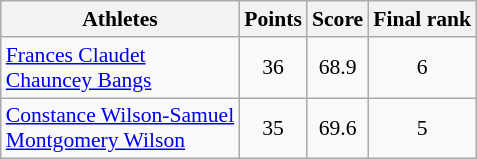<table class="wikitable" border="1" style="font-size:90%">
<tr>
<th>Athletes</th>
<th>Points</th>
<th>Score</th>
<th>Final rank</th>
</tr>
<tr align=center>
<td align=left><a href='#'>Frances Claudet</a><br><a href='#'>Chauncey Bangs</a></td>
<td>36</td>
<td>68.9</td>
<td>6</td>
</tr>
<tr align=center>
<td align=left><a href='#'>Constance Wilson-Samuel</a><br><a href='#'>Montgomery Wilson</a></td>
<td>35</td>
<td>69.6</td>
<td>5</td>
</tr>
</table>
